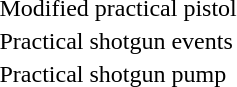<table>
<tr>
<td>Modified practical pistol</td>
<td></td>
<td></td>
<td></td>
</tr>
<tr>
<td>Practical shotgun events</td>
<td></td>
<td></td>
<td></td>
</tr>
<tr>
<td>Practical shotgun pump</td>
<td nowrap></td>
<td nowrap></td>
<td nowrap></td>
</tr>
</table>
